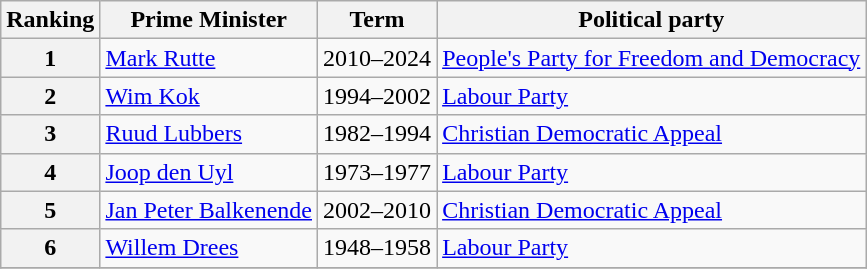<table class="wikitable">
<tr>
<th>Ranking</th>
<th>Prime Minister</th>
<th>Term</th>
<th>Political party</th>
</tr>
<tr>
<th>1</th>
<td><a href='#'>Mark Rutte</a></td>
<td>2010–2024</td>
<td><a href='#'>People's Party for Freedom and Democracy</a></td>
</tr>
<tr>
<th>2</th>
<td><a href='#'>Wim Kok</a></td>
<td>1994–2002</td>
<td><a href='#'>Labour Party</a></td>
</tr>
<tr>
<th>3</th>
<td><a href='#'>Ruud Lubbers</a></td>
<td>1982–1994</td>
<td><a href='#'>Christian Democratic Appeal</a></td>
</tr>
<tr>
<th>4</th>
<td><a href='#'>Joop den Uyl</a></td>
<td>1973–1977</td>
<td><a href='#'>Labour Party</a></td>
</tr>
<tr>
<th>5</th>
<td><a href='#'>Jan Peter Balkenende</a></td>
<td>2002–2010</td>
<td><a href='#'>Christian Democratic Appeal</a></td>
</tr>
<tr>
<th>6</th>
<td><a href='#'>Willem Drees</a></td>
<td>1948–1958</td>
<td><a href='#'>Labour Party</a></td>
</tr>
<tr>
</tr>
</table>
